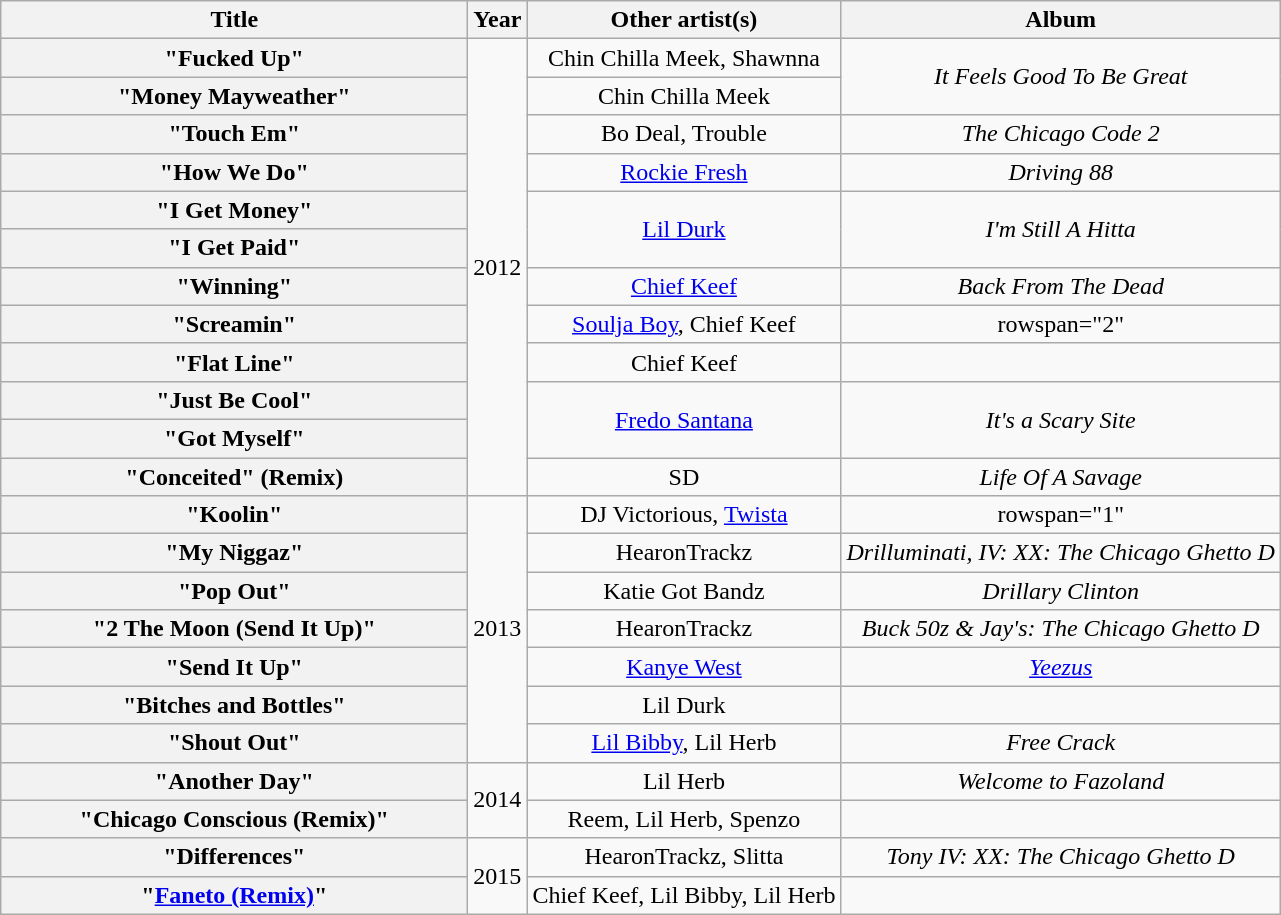<table class="wikitable plainrowheaders" style="text-align:center;">
<tr>
<th scope="col" style="width:19em;">Title</th>
<th scope="col">Year</th>
<th scope="col">Other artist(s)</th>
<th scope="col">Album</th>
</tr>
<tr>
<th scope="row">"Fucked Up"</th>
<td rowspan="12">2012</td>
<td>Chin Chilla Meek, Shawnna</td>
<td rowspan="2"><em>It Feels Good To Be Great</em></td>
</tr>
<tr zuse ER>
<th scope="row">"Money Mayweather"</th>
<td>Chin Chilla Meek</td>
</tr>
<tr>
<th scope="row">"Touch Em"</th>
<td>Bo Deal, Trouble</td>
<td><em>The Chicago Code 2</em></td>
</tr>
<tr>
<th scope="row">"How We Do"</th>
<td><a href='#'>Rockie Fresh</a></td>
<td><em>Driving 88</em></td>
</tr>
<tr>
<th scope="row">"I Get Money"</th>
<td rowspan="2"><a href='#'>Lil Durk</a></td>
<td rowspan="2"><em>I'm Still A Hitta</em></td>
</tr>
<tr>
<th scope="row">"I Get Paid"</th>
</tr>
<tr>
<th scope="row">"Winning"</th>
<td><a href='#'>Chief Keef</a></td>
<td><em>Back From The Dead</em></td>
</tr>
<tr>
<th scope="row">"Screamin"</th>
<td><a href='#'>Soulja Boy</a>, Chief Keef</td>
<td>rowspan="2" </td>
</tr>
<tr>
<th scope="row">"Flat Line"</th>
<td>Chief Keef</td>
</tr>
<tr>
<th scope="row">"Just Be Cool"</th>
<td rowspan="2"><a href='#'>Fredo Santana</a></td>
<td rowspan="2"><em>It's a Scary Site</em></td>
</tr>
<tr>
<th scope="row">"Got Myself"</th>
</tr>
<tr>
<th scope="row">"Conceited" (Remix)</th>
<td>SD</td>
<td><em>Life Of A Savage</em></td>
</tr>
<tr>
<th scope="row">"Koolin"</th>
<td rowspan="7">2013</td>
<td>DJ Victorious, <a href='#'>Twista</a></td>
<td>rowspan="1" </td>
</tr>
<tr>
<th scope="row">"My Niggaz"</th>
<td>HearonTrackz</td>
<td><em>Drilluminati, IV: XX: The Chicago Ghetto D</em></td>
</tr>
<tr>
<th scope="row">"Pop Out"</th>
<td>Katie Got Bandz</td>
<td><em>Drillary Clinton</em></td>
</tr>
<tr>
<th scope="row">"2 The Moon (Send It Up)"</th>
<td>HearonTrackz</td>
<td><em>Buck 50z & Jay's: The Chicago Ghetto D</em></td>
</tr>
<tr>
<th scope="row">"Send It Up"</th>
<td><a href='#'>Kanye West</a></td>
<td><em><a href='#'>Yeezus</a></em></td>
</tr>
<tr>
<th scope="row">"Bitches and Bottles"</th>
<td>Lil Durk</td>
<td></td>
</tr>
<tr>
<th scope="row">"Shout Out"</th>
<td><a href='#'>Lil Bibby</a>, Lil Herb</td>
<td><em>Free Crack</em></td>
</tr>
<tr>
<th scope="row">"Another Day"</th>
<td rowspan="2">2014</td>
<td>Lil Herb</td>
<td><em>Welcome to Fazoland</em></td>
</tr>
<tr>
<th scope="row">"Chicago Conscious (Remix)"</th>
<td>Reem, Lil Herb, Spenzo</td>
<td></td>
</tr>
<tr>
<th scope="row">"Differences"</th>
<td rowspan="3">2015</td>
<td>HearonTrackz, Slitta</td>
<td><em>Tony IV: XX: The Chicago Ghetto D</em></td>
</tr>
<tr>
<th scope="row">"<a href='#'>Faneto (Remix)</a>"</th>
<td>Chief Keef, Lil Bibby, Lil Herb</td>
<td></td>
</tr>
</table>
